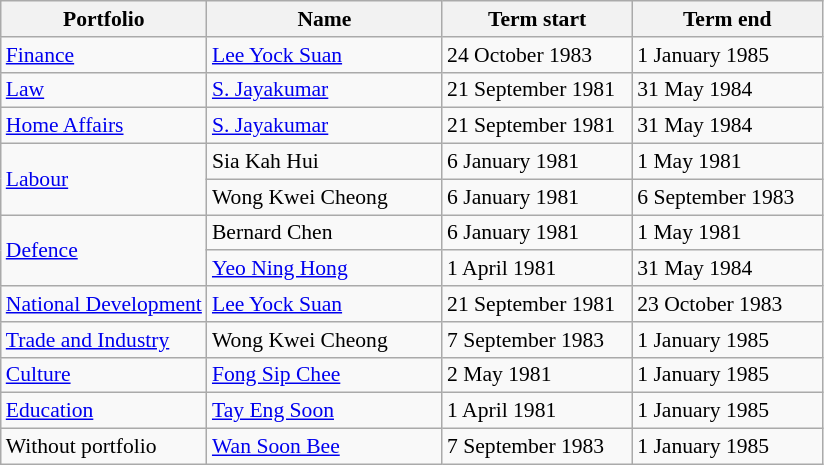<table class="wikitable unsortable" style="font-size: 90%;">
<tr>
<th scope="col">Portfolio</th>
<th scope="col" width="150px">Name</th>
<th scope="col" width="120px">Term start</th>
<th scope="col" width="120px">Term end</th>
</tr>
<tr>
<td><a href='#'>Finance</a></td>
<td><a href='#'>Lee Yock Suan</a></td>
<td>24 October 1983</td>
<td>1 January 1985</td>
</tr>
<tr>
<td><a href='#'>Law</a></td>
<td><a href='#'>S. Jayakumar</a></td>
<td>21 September 1981</td>
<td>31 May 1984</td>
</tr>
<tr>
<td><a href='#'>Home Affairs</a></td>
<td><a href='#'>S. Jayakumar</a></td>
<td>21 September 1981</td>
<td>31 May 1984</td>
</tr>
<tr>
<td rowspan="2"><a href='#'>Labour</a></td>
<td>Sia Kah Hui</td>
<td>6 January 1981</td>
<td>1 May 1981</td>
</tr>
<tr>
<td>Wong Kwei Cheong</td>
<td>6 January 1981</td>
<td>6 September 1983</td>
</tr>
<tr>
<td rowspan="2"><a href='#'>Defence</a></td>
<td>Bernard Chen</td>
<td>6 January 1981</td>
<td>1 May 1981</td>
</tr>
<tr>
<td><a href='#'>Yeo Ning Hong</a></td>
<td>1 April 1981</td>
<td>31 May 1984</td>
</tr>
<tr>
<td><a href='#'>National Development</a></td>
<td><a href='#'>Lee Yock Suan</a></td>
<td>21 September 1981</td>
<td>23 October 1983</td>
</tr>
<tr>
<td><a href='#'>Trade and Industry</a></td>
<td>Wong Kwei Cheong</td>
<td>7 September 1983</td>
<td>1 January 1985</td>
</tr>
<tr>
<td><a href='#'>Culture</a></td>
<td><a href='#'>Fong Sip Chee</a></td>
<td>2 May 1981</td>
<td>1 January 1985</td>
</tr>
<tr>
<td><a href='#'>Education</a></td>
<td><a href='#'>Tay Eng Soon</a></td>
<td>1 April 1981</td>
<td>1 January 1985</td>
</tr>
<tr>
<td>Without portfolio</td>
<td><a href='#'>Wan Soon Bee</a></td>
<td>7 September 1983</td>
<td>1 January 1985</td>
</tr>
</table>
